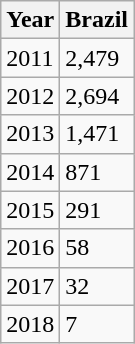<table class="wikitable">
<tr>
<th>Year</th>
<th>Brazil</th>
</tr>
<tr>
<td>2011</td>
<td>2,479</td>
</tr>
<tr>
<td>2012</td>
<td>2,694</td>
</tr>
<tr>
<td>2013</td>
<td>1,471</td>
</tr>
<tr>
<td>2014</td>
<td>871</td>
</tr>
<tr>
<td>2015</td>
<td>291</td>
</tr>
<tr>
<td>2016</td>
<td>58</td>
</tr>
<tr>
<td>2017</td>
<td>32</td>
</tr>
<tr>
<td>2018</td>
<td>7</td>
</tr>
</table>
